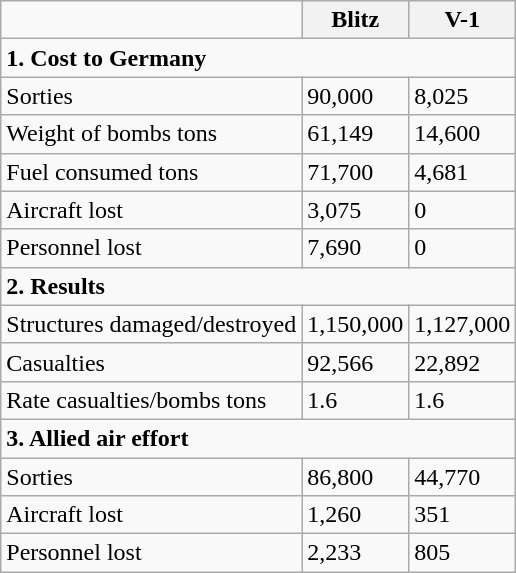<table class="wikitable">
<tr>
<td></td>
<th>Blitz</th>
<th>V-1</th>
</tr>
<tr>
<td colspan=3><strong>1. Cost to Germany</strong></td>
</tr>
<tr>
<td>Sorties</td>
<td>90,000</td>
<td>8,025</td>
</tr>
<tr>
<td>Weight of bombs tons</td>
<td>61,149</td>
<td>14,600</td>
</tr>
<tr>
<td>Fuel consumed tons</td>
<td>71,700</td>
<td>4,681</td>
</tr>
<tr>
<td>Aircraft lost</td>
<td>3,075</td>
<td>0</td>
</tr>
<tr>
<td>Personnel lost</td>
<td>7,690</td>
<td>0</td>
</tr>
<tr>
<td colspan=3><strong>2. Results</strong></td>
</tr>
<tr>
<td>Structures damaged/destroyed</td>
<td>1,150,000</td>
<td>1,127,000</td>
</tr>
<tr>
<td>Casualties</td>
<td>92,566</td>
<td>22,892</td>
</tr>
<tr>
<td>Rate casualties/bombs tons</td>
<td>1.6</td>
<td>1.6</td>
</tr>
<tr>
<td colspan=3><strong>3. Allied air effort</strong></td>
</tr>
<tr>
<td>Sorties</td>
<td>86,800</td>
<td>44,770</td>
</tr>
<tr>
<td>Aircraft lost</td>
<td>1,260</td>
<td>351</td>
</tr>
<tr>
<td>Personnel lost</td>
<td>2,233</td>
<td>805</td>
</tr>
</table>
